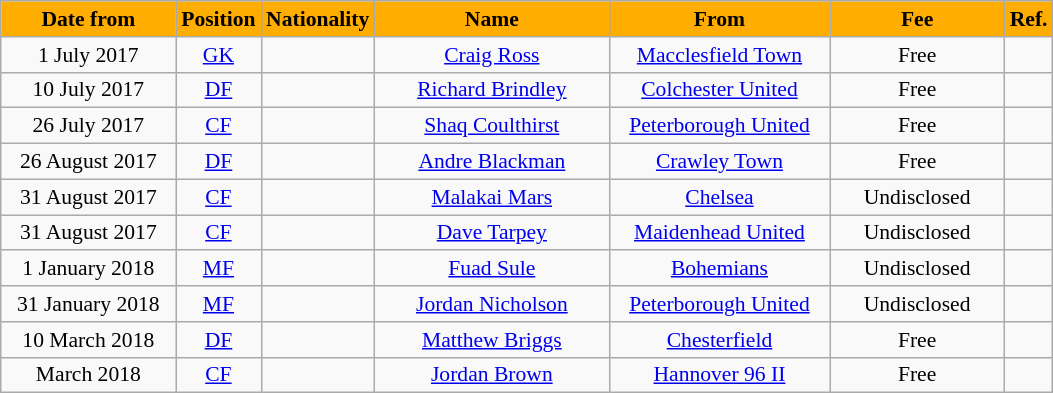<table class="wikitable"  style="text-align:center; font-size:90%; ">
<tr>
<th style="background:#FFAD00; color:black; width:110px;">Date from</th>
<th style="background:#FFAD00; color:black; width:50px;">Position</th>
<th style="background:#FFAD00; color:black; width:50px;">Nationality</th>
<th style="background:#FFAD00; color:black; width:150px;">Name</th>
<th style="background:#FFAD00; color:black; width:140px;">From</th>
<th style="background:#FFAD00; color:black; width:110px;">Fee</th>
<th style="background:#FFAD00; color:black; width:25px;">Ref.</th>
</tr>
<tr>
<td>1 July 2017</td>
<td><a href='#'>GK</a></td>
<td></td>
<td><a href='#'>Craig Ross</a></td>
<td><a href='#'>Macclesfield Town</a></td>
<td>Free</td>
<td></td>
</tr>
<tr>
<td>10 July 2017</td>
<td><a href='#'>DF</a></td>
<td></td>
<td><a href='#'>Richard Brindley</a></td>
<td><a href='#'>Colchester United</a></td>
<td>Free</td>
<td></td>
</tr>
<tr>
<td>26 July 2017</td>
<td><a href='#'>CF</a></td>
<td></td>
<td><a href='#'>Shaq Coulthirst</a></td>
<td><a href='#'>Peterborough United</a></td>
<td>Free</td>
<td></td>
</tr>
<tr>
<td>26 August 2017</td>
<td><a href='#'>DF</a></td>
<td></td>
<td><a href='#'>Andre Blackman</a></td>
<td><a href='#'>Crawley Town</a></td>
<td>Free</td>
<td></td>
</tr>
<tr>
<td>31 August 2017</td>
<td><a href='#'>CF</a></td>
<td></td>
<td><a href='#'>Malakai Mars</a></td>
<td><a href='#'>Chelsea</a></td>
<td>Undisclosed</td>
<td></td>
</tr>
<tr>
<td>31 August 2017</td>
<td><a href='#'>CF</a></td>
<td></td>
<td><a href='#'>Dave Tarpey</a></td>
<td><a href='#'>Maidenhead United</a></td>
<td>Undisclosed</td>
<td></td>
</tr>
<tr>
<td>1 January 2018</td>
<td><a href='#'>MF</a></td>
<td></td>
<td><a href='#'>Fuad Sule</a></td>
<td><a href='#'>Bohemians</a></td>
<td>Undisclosed</td>
<td></td>
</tr>
<tr>
<td>31 January 2018</td>
<td><a href='#'>MF</a></td>
<td></td>
<td><a href='#'>Jordan Nicholson</a></td>
<td><a href='#'>Peterborough United</a></td>
<td>Undisclosed</td>
<td></td>
</tr>
<tr>
<td>10 March 2018</td>
<td><a href='#'>DF</a></td>
<td></td>
<td><a href='#'>Matthew Briggs</a></td>
<td><a href='#'>Chesterfield</a></td>
<td>Free</td>
<td></td>
</tr>
<tr>
<td>March 2018</td>
<td><a href='#'>CF</a></td>
<td></td>
<td><a href='#'>Jordan Brown</a></td>
<td><a href='#'>Hannover 96 II</a></td>
<td>Free</td>
<td></td>
</tr>
</table>
